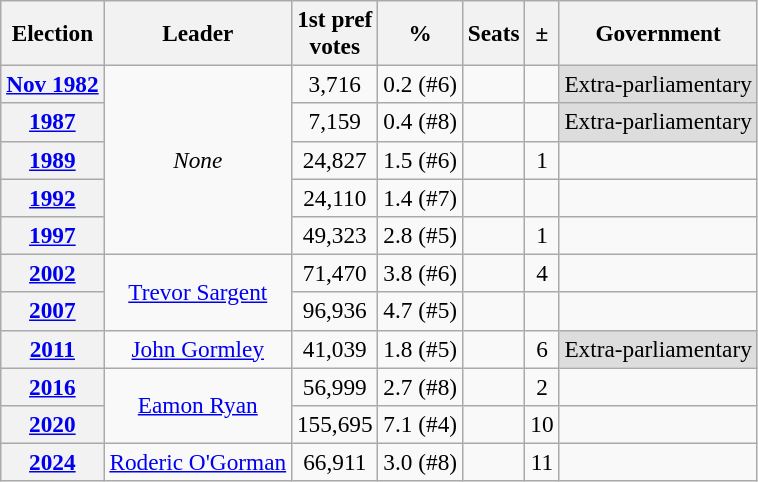<table class="wikitable" style="font-size:97%; text-align:center;">
<tr>
<th>Election</th>
<th>Leader</th>
<th>1st pref<br>votes</th>
<th>%</th>
<th>Seats</th>
<th>±</th>
<th>Government</th>
</tr>
<tr>
<th><a href='#'>Nov 1982</a></th>
<td rowspan="5"><em>None</em></td>
<td>3,716</td>
<td>0.2 (#6)</td>
<td></td>
<td></td>
<td align=center style="background:#ddd;">Extra-parliamentary</td>
</tr>
<tr>
<th><a href='#'>1987</a></th>
<td>7,159</td>
<td>0.4 (#8)</td>
<td></td>
<td></td>
<td align=center style="background:#ddd;">Extra-parliamentary</td>
</tr>
<tr>
<th><a href='#'>1989</a></th>
<td>24,827</td>
<td>1.5 (#6)</td>
<td></td>
<td> 1</td>
<td></td>
</tr>
<tr>
<th><a href='#'>1992</a></th>
<td>24,110</td>
<td>1.4 (#7)</td>
<td></td>
<td></td>
<td></td>
</tr>
<tr>
<th><a href='#'>1997</a></th>
<td>49,323</td>
<td>2.8 (#5)</td>
<td></td>
<td> 1</td>
<td></td>
</tr>
<tr>
<th><a href='#'>2002</a></th>
<td rowspan="2"><a href='#'>Trevor Sargent</a></td>
<td>71,470</td>
<td>3.8 (#6)</td>
<td></td>
<td> 4</td>
<td></td>
</tr>
<tr>
<th><a href='#'>2007</a></th>
<td>96,936</td>
<td>4.7 (#5)</td>
<td></td>
<td></td>
<td></td>
</tr>
<tr>
<th><a href='#'>2011</a></th>
<td><a href='#'>John Gormley</a></td>
<td>41,039</td>
<td>1.8 (#5)</td>
<td></td>
<td> 6</td>
<td align=center style="background:#ddd;">Extra-parliamentary</td>
</tr>
<tr>
<th><a href='#'>2016</a></th>
<td rowspan="2"><a href='#'>Eamon Ryan</a></td>
<td>56,999</td>
<td>2.7 (#8)</td>
<td></td>
<td> 2</td>
<td></td>
</tr>
<tr>
<th><a href='#'>2020</a></th>
<td>155,695</td>
<td>7.1 (#4)</td>
<td></td>
<td> 10</td>
<td></td>
</tr>
<tr>
<th><a href='#'>2024</a></th>
<td><a href='#'>Roderic O'Gorman</a></td>
<td>66,911</td>
<td>3.0 (#8)</td>
<td></td>
<td> 11</td>
<td></td>
</tr>
</table>
